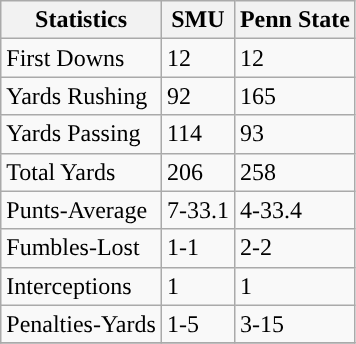<table class="wikitable">
<tr>
<th>Statistics</th>
<th>SMU</th>
<th>Penn State</th>
</tr>
<tr>
<td>First Downs</td>
<td>12</td>
<td>12</td>
</tr>
<tr>
<td>Yards Rushing</td>
<td>92</td>
<td>165</td>
</tr>
<tr>
<td>Yards Passing</td>
<td>114</td>
<td>93</td>
</tr>
<tr>
<td>Total Yards</td>
<td>206</td>
<td>258</td>
</tr>
<tr>
<td>Punts-Average</td>
<td>7-33.1</td>
<td>4-33.4</td>
</tr>
<tr>
<td>Fumbles-Lost</td>
<td>1-1</td>
<td>2-2</td>
</tr>
<tr>
<td>Interceptions</td>
<td>1</td>
<td>1</td>
</tr>
<tr>
<td>Penalties-Yards</td>
<td>1-5</td>
<td>3-15</td>
</tr>
<tr>
</tr>
</table>
